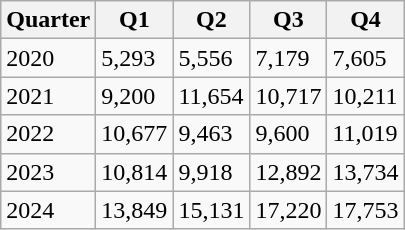<table class="wikitable">
<tr>
<th>Quarter</th>
<th>Q1</th>
<th>Q2</th>
<th>Q3</th>
<th>Q4</th>
</tr>
<tr>
<td>2020</td>
<td>5,293</td>
<td>5,556</td>
<td>7,179</td>
<td>7,605</td>
</tr>
<tr>
<td>2021</td>
<td>9,200</td>
<td>11,654</td>
<td>10,717</td>
<td>10,211</td>
</tr>
<tr>
<td>2022</td>
<td>10,677</td>
<td>9,463</td>
<td>9,600</td>
<td>11,019</td>
</tr>
<tr>
<td>2023</td>
<td>10,814</td>
<td>9,918</td>
<td>12,892</td>
<td>13,734</td>
</tr>
<tr>
<td>2024</td>
<td>13,849</td>
<td>15,131</td>
<td>17,220</td>
<td>17,753</td>
</tr>
</table>
